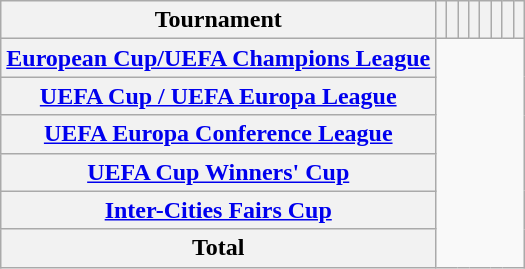<table class="wikitable plainrowheaders sortable" style="text-align:center">
<tr>
<th>Tournament</th>
<th scope=col></th>
<th scope=col></th>
<th scope=col></th>
<th scope=col></th>
<th scope=col></th>
<th scope=col></th>
<th scope=col></th>
<th scope=col></th>
</tr>
<tr>
<th scope="row" align=left><a href='#'>European Cup/UEFA Champions League</a><br></th>
</tr>
<tr>
<th scope="row" align=center><a href='#'>UEFA Cup / UEFA Europa League</a><br></th>
</tr>
<tr>
<th scope="row" align=center><a href='#'>UEFA Europa Conference League</a><br></th>
</tr>
<tr>
<th scope="row" align=center><a href='#'>UEFA Cup Winners' Cup</a><br></th>
</tr>
<tr>
<th scope="row" align=center><a href='#'>Inter-Cities Fairs Cup</a><br></th>
</tr>
<tr>
<th>Total<br></th>
</tr>
</table>
